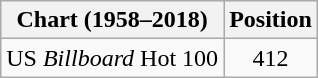<table class="wikitable plainrowheaders">
<tr>
<th>Chart (1958–2018)</th>
<th>Position</th>
</tr>
<tr>
<td>US <em>Billboard</em> Hot 100</td>
<td style="text-align:center;">412</td>
</tr>
</table>
